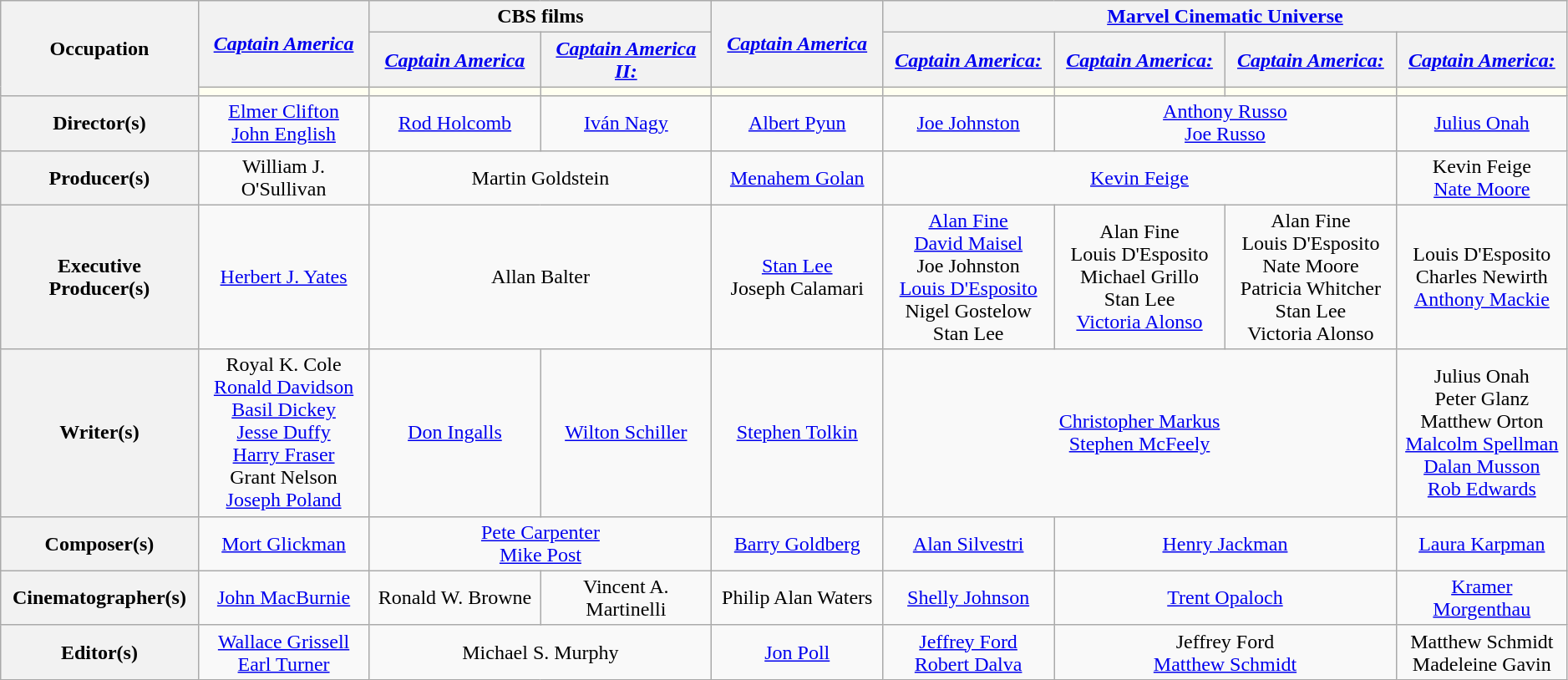<table class="wikitable" style="text-align:center; width:99%;">
<tr>
<th width="10%" rowspan="3">Occupation</th>
<th width="10%" rowspan="2"><em><a href='#'>Captain America</a></em></th>
<th colspan="2">CBS films</th>
<th width="10%" rowspan="2"><em><a href='#'>Captain America</a></em></th>
<th colspan="4"><a href='#'>Marvel Cinematic Universe</a></th>
</tr>
<tr>
<th width="10%"><em><a href='#'>Captain America</a></em></th>
<th width="10%"><em><a href='#'>Captain America II:<br></a></em></th>
<th width="10%"><em><a href='#'>Captain America:<br></a></em></th>
<th width="10%"><em><a href='#'>Captain America:<br></a></em></th>
<th width="10%"><em><a href='#'>Captain America:<br></a></em></th>
<th width="10%"><em><a href='#'>Captain America:<br></a></em></th>
</tr>
<tr>
<td style="background:ivory;"></td>
<td style="background:ivory;"></td>
<td style="background:ivory;"></td>
<td style="background:ivory;"></td>
<td style="background:ivory;"></td>
<td style="background:ivory;"></td>
<td style="background:ivory;"></td>
<td style="background:ivory;"></td>
</tr>
<tr>
<th>Director(s)</th>
<td><a href='#'>Elmer Clifton</a><br><a href='#'>John English</a></td>
<td><a href='#'>Rod Holcomb</a></td>
<td><a href='#'>Iván Nagy</a></td>
<td><a href='#'>Albert Pyun</a></td>
<td><a href='#'>Joe Johnston</a></td>
<td colspan="2"><a href='#'>Anthony Russo<br>Joe Russo</a></td>
<td><a href='#'>Julius Onah</a></td>
</tr>
<tr>
<th>Producer(s)</th>
<td>William J. O'Sullivan</td>
<td colspan="2">Martin Goldstein</td>
<td><a href='#'>Menahem Golan</a></td>
<td colspan="3"><a href='#'>Kevin Feige</a></td>
<td>Kevin Feige<br><a href='#'>Nate Moore</a></td>
</tr>
<tr>
<th>Executive Producer(s)</th>
<td><a href='#'>Herbert J. Yates</a></td>
<td colspan="2">Allan Balter</td>
<td><a href='#'>Stan Lee</a><br>Joseph Calamari</td>
<td><a href='#'>Alan Fine</a><br><a href='#'>David Maisel</a><br>Joe Johnston<br><a href='#'>Louis D'Esposito</a><br>Nigel Gostelow<br>Stan Lee</td>
<td>Alan Fine<br>Louis D'Esposito<br>Michael Grillo<br>Stan Lee<br><a href='#'>Victoria Alonso</a></td>
<td>Alan Fine<br>Louis D'Esposito<br>Nate Moore<br>Patricia Whitcher<br>Stan Lee<br>Victoria Alonso</td>
<td>Louis D'Esposito<br>Charles Newirth<br><a href='#'>Anthony Mackie</a></td>
</tr>
<tr>
<th>Writer(s)</th>
<td>Royal K. Cole<br><a href='#'>Ronald Davidson</a><br><a href='#'>Basil Dickey</a><br><a href='#'>Jesse Duffy</a><br><a href='#'>Harry Fraser</a><br>Grant Nelson<br><a href='#'>Joseph Poland</a></td>
<td><a href='#'>Don Ingalls</a></td>
<td><a href='#'>Wilton Schiller</a></td>
<td><a href='#'>Stephen Tolkin</a></td>
<td colspan="3"><a href='#'>Christopher Markus<br>Stephen McFeely</a></td>
<td>Julius Onah<br>Peter Glanz<br>Matthew Orton<br><a href='#'>Malcolm Spellman</a><br><a href='#'>Dalan Musson</a><br><a href='#'>Rob Edwards</a></td>
</tr>
<tr>
<th>Composer(s)</th>
<td><a href='#'>Mort Glickman</a></td>
<td colspan="2"><a href='#'>Pete Carpenter</a><br><a href='#'>Mike Post</a></td>
<td><a href='#'>Barry Goldberg</a></td>
<td><a href='#'>Alan Silvestri</a></td>
<td colspan="2"><a href='#'>Henry Jackman</a></td>
<td><a href='#'>Laura Karpman</a></td>
</tr>
<tr>
<th>Cinematographer(s)</th>
<td><a href='#'>John MacBurnie</a></td>
<td>Ronald W. Browne</td>
<td>Vincent A. Martinelli</td>
<td>Philip Alan Waters</td>
<td><a href='#'>Shelly Johnson</a></td>
<td colspan="2"><a href='#'>Trent Opaloch</a></td>
<td><a href='#'>Kramer Morgenthau</a></td>
</tr>
<tr>
<th>Editor(s)</th>
<td><a href='#'>Wallace Grissell</a><br><a href='#'>Earl Turner</a></td>
<td colspan="2">Michael S. Murphy</td>
<td><a href='#'>Jon Poll</a></td>
<td><a href='#'>Jeffrey Ford</a><br><a href='#'>Robert Dalva</a></td>
<td colspan="2">Jeffrey Ford<br><a href='#'>Matthew Schmidt</a></td>
<td>Matthew Schmidt Madeleine Gavin</td>
</tr>
</table>
